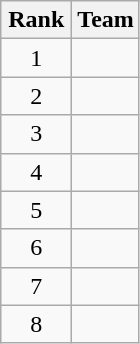<table class="wikitable">
<tr>
<th style="width: 40px;">Rank</th>
<th>Team</th>
</tr>
<tr>
<td style="text-align: center;">1</td>
<td></td>
</tr>
<tr>
<td style="text-align: center;">2</td>
<td></td>
</tr>
<tr>
<td style="text-align: center;">3</td>
<td></td>
</tr>
<tr>
<td style="text-align: center;">4</td>
<td></td>
</tr>
<tr>
<td style="text-align: center;">5</td>
<td></td>
</tr>
<tr>
<td style="text-align: center;">6</td>
<td></td>
</tr>
<tr>
<td style="text-align: center;">7</td>
<td></td>
</tr>
<tr>
<td style="text-align: center;">8</td>
<td></td>
</tr>
</table>
